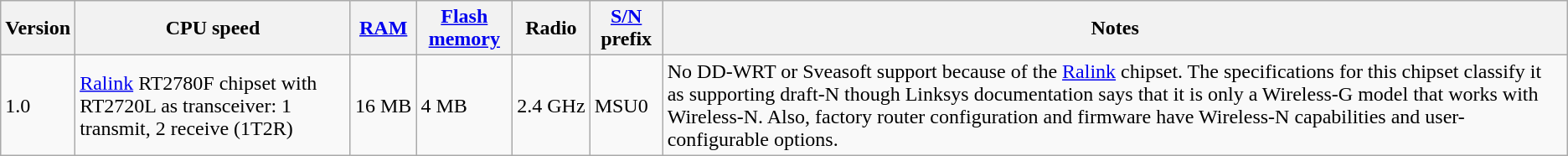<table class="wikitable">
<tr>
<th>Version</th>
<th>CPU speed</th>
<th><a href='#'>RAM</a></th>
<th><a href='#'>Flash memory</a></th>
<th>Radio</th>
<th><a href='#'>S/N</a> prefix</th>
<th>Notes</th>
</tr>
<tr>
<td>1.0</td>
<td><a href='#'>Ralink</a> RT2780F chipset with RT2720L as transceiver: 1 transmit, 2 receive (1T2R)</td>
<td>16 MB</td>
<td>4 MB</td>
<td>2.4 GHz</td>
<td>MSU0</td>
<td>No DD-WRT or Sveasoft support because of the <a href='#'>Ralink</a> chipset. The specifications for this chipset classify it as supporting draft-N though Linksys documentation says that it is only a Wireless-G model that works with Wireless-N. Also, factory router configuration and firmware have Wireless-N capabilities and user-configurable options.</td>
</tr>
</table>
